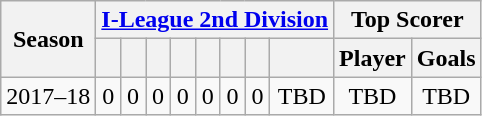<table class="wikitable sortable" style="text-align: center">
<tr>
<th scope="col" rowspan="2">Season</th>
<th colspan=8 class="unsortable"><a href='#'>I-League 2nd Division</a></th>
<th scope="col" colspan=3 class="unsortable">Top Scorer</th>
</tr>
<tr>
<th></th>
<th></th>
<th></th>
<th></th>
<th></th>
<th></th>
<th></th>
<th></th>
<th class="unsortable">Player</th>
<th class="unsortable">Goals</th>
</tr>
<tr>
<td>2017–18</td>
<td>0</td>
<td>0</td>
<td>0</td>
<td>0</td>
<td>0</td>
<td>0</td>
<td>0</td>
<td>TBD</td>
<td>TBD</td>
<td>TBD</td>
</tr>
</table>
